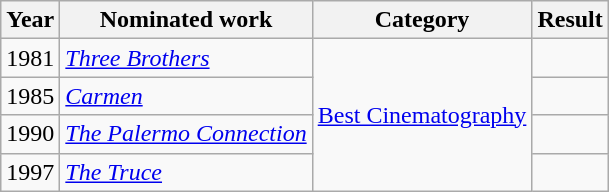<table class="wikitable plainrowheaders">
<tr>
<th>Year</th>
<th>Nominated work</th>
<th>Category</th>
<th>Result</th>
</tr>
<tr>
<td>1981</td>
<td><em><a href='#'>Three Brothers</a></em></td>
<td rowspan=4><a href='#'>Best Cinematography</a></td>
<td></td>
</tr>
<tr>
<td>1985</td>
<td><em><a href='#'>Carmen</a></em></td>
<td></td>
</tr>
<tr>
<td>1990</td>
<td><em><a href='#'>The Palermo Connection</a></em></td>
<td></td>
</tr>
<tr>
<td>1997</td>
<td><em><a href='#'>The Truce</a></em></td>
<td></td>
</tr>
</table>
